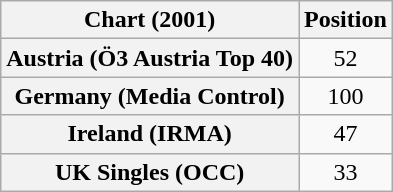<table class="wikitable sortable plainrowheaders" style="text-align:center">
<tr>
<th scope="col">Chart (2001)</th>
<th scope="col">Position</th>
</tr>
<tr>
<th scope="row">Austria (Ö3 Austria Top 40)</th>
<td>52</td>
</tr>
<tr>
<th scope="row">Germany (Media Control)</th>
<td>100</td>
</tr>
<tr>
<th scope="row">Ireland (IRMA)</th>
<td>47</td>
</tr>
<tr>
<th scope="row">UK Singles (OCC)</th>
<td>33</td>
</tr>
</table>
